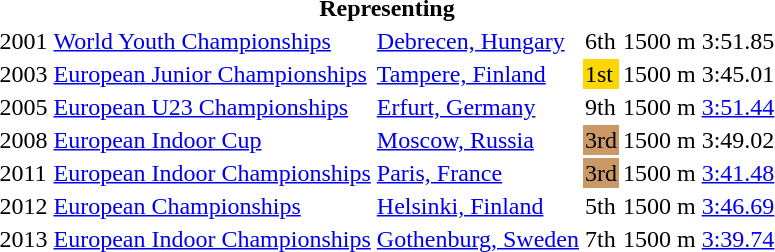<table>
<tr>
<th colspan="6">Representing </th>
</tr>
<tr>
<td>2001</td>
<td><a href='#'>World Youth Championships</a></td>
<td><a href='#'>Debrecen, Hungary</a></td>
<td>6th</td>
<td>1500 m</td>
<td>3:51.85</td>
</tr>
<tr>
<td>2003</td>
<td><a href='#'>European Junior Championships</a></td>
<td><a href='#'>Tampere, Finland</a></td>
<td bgcolor="gold">1st</td>
<td>1500 m</td>
<td>3:45.01</td>
</tr>
<tr>
<td>2005</td>
<td><a href='#'>European U23 Championships</a></td>
<td><a href='#'>Erfurt, Germany</a></td>
<td>9th</td>
<td>1500 m</td>
<td><a href='#'>3:51.44</a></td>
</tr>
<tr>
<td>2008</td>
<td><a href='#'>European Indoor Cup</a></td>
<td><a href='#'>Moscow, Russia</a></td>
<td bgcolor="CC9966">3rd</td>
<td>1500 m</td>
<td>3:49.02</td>
</tr>
<tr>
<td>2011</td>
<td><a href='#'>European Indoor Championships</a></td>
<td><a href='#'>Paris, France</a></td>
<td bgcolor="CC9966">3rd</td>
<td>1500 m</td>
<td><a href='#'>3:41.48</a></td>
</tr>
<tr>
<td>2012</td>
<td><a href='#'>European Championships</a></td>
<td><a href='#'>Helsinki, Finland</a></td>
<td>5th</td>
<td>1500 m</td>
<td><a href='#'>3:46.69</a></td>
</tr>
<tr>
<td>2013</td>
<td><a href='#'>European Indoor Championships</a></td>
<td><a href='#'>Gothenburg, Sweden</a></td>
<td>7th</td>
<td>1500 m</td>
<td><a href='#'>3:39.74</a></td>
</tr>
</table>
